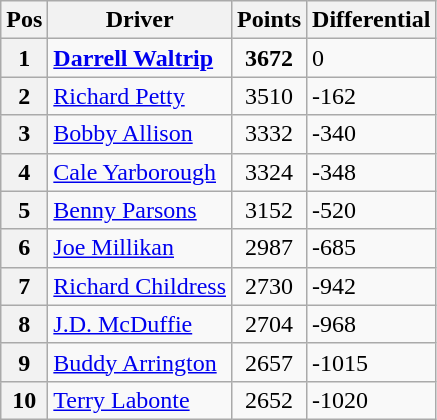<table class="wikitable">
<tr>
<th>Pos</th>
<th>Driver</th>
<th>Points</th>
<th>Differential</th>
</tr>
<tr>
<th>1 </th>
<td><strong><a href='#'>Darrell Waltrip</a></strong></td>
<td style="text-align:center;"><strong>3672</strong></td>
<td>0</td>
</tr>
<tr>
<th>2 </th>
<td><a href='#'>Richard Petty</a></td>
<td style="text-align:center;">3510</td>
<td>-162</td>
</tr>
<tr>
<th>3 </th>
<td><a href='#'>Bobby Allison</a></td>
<td style="text-align:center;">3332</td>
<td>-340</td>
</tr>
<tr>
<th>4 </th>
<td><a href='#'>Cale Yarborough</a></td>
<td style="text-align:center;">3324</td>
<td>-348</td>
</tr>
<tr>
<th>5 </th>
<td><a href='#'>Benny Parsons</a></td>
<td style="text-align:center;">3152</td>
<td>-520</td>
</tr>
<tr>
<th>6 </th>
<td><a href='#'>Joe Millikan</a></td>
<td style="text-align:center;">2987</td>
<td>-685</td>
</tr>
<tr>
<th>7 </th>
<td><a href='#'>Richard Childress</a></td>
<td style="text-align:center;">2730</td>
<td>-942</td>
</tr>
<tr>
<th>8 </th>
<td><a href='#'>J.D. McDuffie</a></td>
<td style="text-align:center;">2704</td>
<td>-968</td>
</tr>
<tr>
<th>9 </th>
<td><a href='#'>Buddy Arrington</a></td>
<td style="text-align:center;">2657</td>
<td>-1015</td>
</tr>
<tr>
<th>10 </th>
<td><a href='#'>Terry Labonte</a></td>
<td style="text-align:center;">2652</td>
<td>-1020</td>
</tr>
</table>
